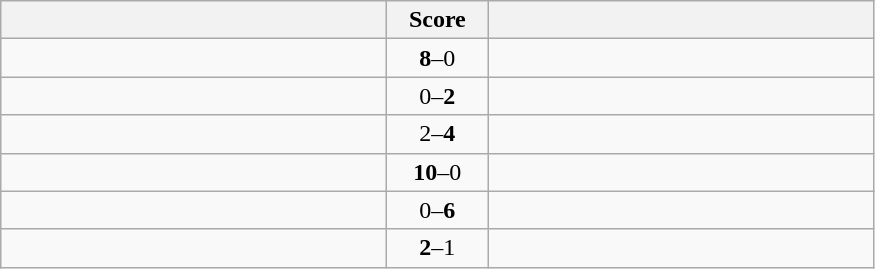<table class="wikitable" style="text-align: center; font-size:100% ">
<tr>
<th align="right" width="250"></th>
<th width="60">Score</th>
<th align="left" width="250"></th>
</tr>
<tr>
<td align=left></td>
<td align=center><strong>8</strong>–0</td>
<td align=left></td>
</tr>
<tr>
<td align=left></td>
<td align=center>0–<strong>2</strong></td>
<td align=left></td>
</tr>
<tr>
<td align=left></td>
<td align=center>2–<strong>4</strong></td>
<td align=left></td>
</tr>
<tr>
<td align=left></td>
<td align=center><strong>10</strong>–0</td>
<td align=left></td>
</tr>
<tr>
<td align=left></td>
<td align=center>0–<strong>6</strong></td>
<td align=left></td>
</tr>
<tr>
<td align=left></td>
<td align=center><strong>2</strong>–1</td>
<td align=left></td>
</tr>
</table>
